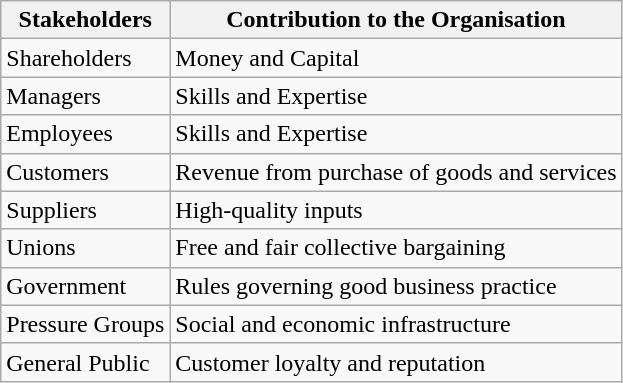<table class="wikitable">
<tr>
<th>Stakeholders</th>
<th>Contribution to the Organisation</th>
</tr>
<tr>
<td>Shareholders</td>
<td>Money and Capital</td>
</tr>
<tr>
<td>Managers</td>
<td>Skills and Expertise</td>
</tr>
<tr>
<td>Employees</td>
<td>Skills and Expertise</td>
</tr>
<tr>
<td>Customers</td>
<td>Revenue from purchase of goods and services</td>
</tr>
<tr>
<td>Suppliers</td>
<td>High-quality inputs</td>
</tr>
<tr>
<td>Unions</td>
<td>Free and fair collective bargaining</td>
</tr>
<tr>
<td>Government</td>
<td>Rules governing good business practice</td>
</tr>
<tr>
<td>Pressure Groups</td>
<td>Social and economic infrastructure</td>
</tr>
<tr>
<td>General Public</td>
<td>Customer loyalty and reputation</td>
</tr>
</table>
